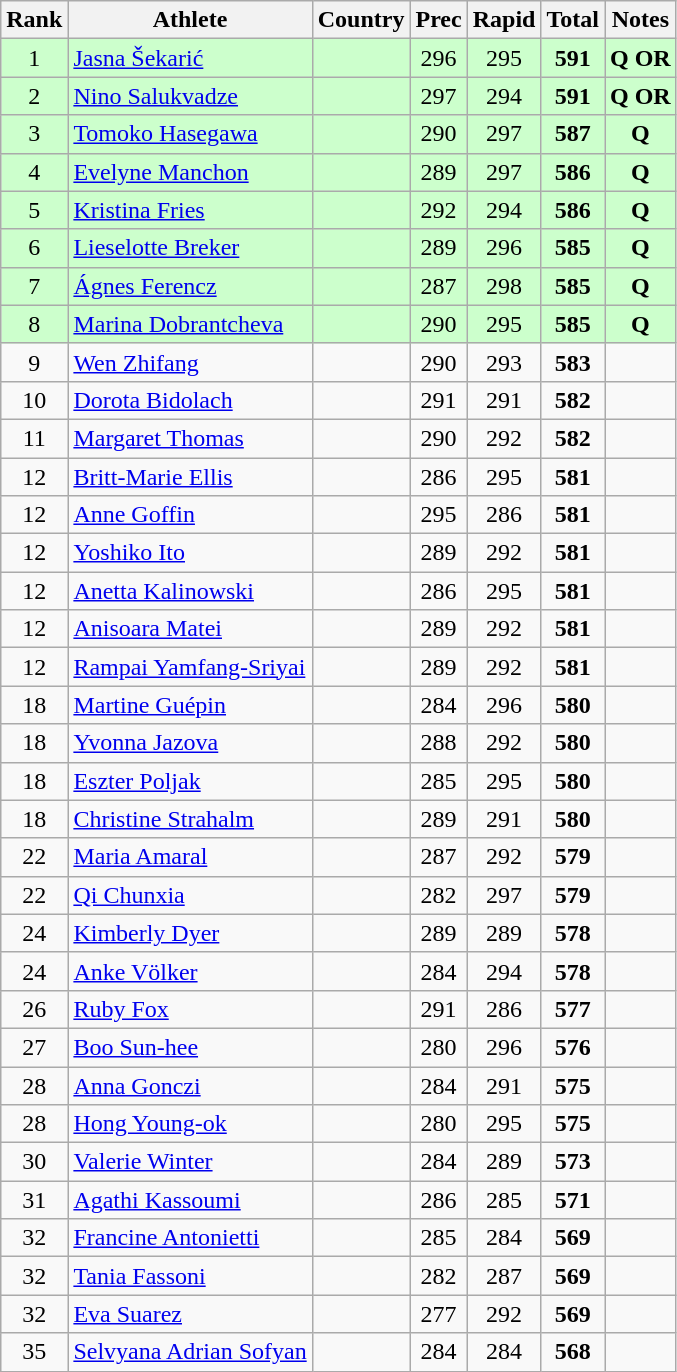<table class="wikitable sortable" style="text-align: center">
<tr>
<th>Rank</th>
<th>Athlete</th>
<th>Country</th>
<th>Prec</th>
<th>Rapid</th>
<th>Total</th>
<th>Notes</th>
</tr>
<tr bgcolor=#ccffcc>
<td>1</td>
<td align=left><a href='#'>Jasna Šekarić</a></td>
<td align=left></td>
<td>296</td>
<td>295</td>
<td><strong>591</strong></td>
<td><strong>Q OR</strong></td>
</tr>
<tr bgcolor=#ccffcc>
<td>2</td>
<td align=left><a href='#'>Nino Salukvadze</a></td>
<td align=left></td>
<td>297</td>
<td>294</td>
<td><strong>591</strong></td>
<td><strong>Q OR</strong></td>
</tr>
<tr bgcolor=#ccffcc>
<td>3</td>
<td align=left><a href='#'>Tomoko Hasegawa</a></td>
<td align=left></td>
<td>290</td>
<td>297</td>
<td><strong>587</strong></td>
<td><strong>Q</strong></td>
</tr>
<tr bgcolor=#ccffcc>
<td>4</td>
<td align=left><a href='#'>Evelyne Manchon</a></td>
<td align=left></td>
<td>289</td>
<td>297</td>
<td><strong>586</strong></td>
<td><strong>Q</strong></td>
</tr>
<tr bgcolor=#ccffcc>
<td>5</td>
<td align=left><a href='#'>Kristina Fries</a></td>
<td align=left></td>
<td>292</td>
<td>294</td>
<td><strong>586</strong></td>
<td><strong>Q</strong></td>
</tr>
<tr bgcolor=#ccffcc>
<td>6</td>
<td align=left><a href='#'>Lieselotte Breker</a></td>
<td align=left></td>
<td>289</td>
<td>296</td>
<td><strong>585</strong></td>
<td><strong>Q</strong></td>
</tr>
<tr bgcolor=#ccffcc>
<td>7</td>
<td align=left><a href='#'>Ágnes Ferencz</a></td>
<td align=left></td>
<td>287</td>
<td>298</td>
<td><strong>585</strong></td>
<td><strong>Q</strong></td>
</tr>
<tr bgcolor=#ccffcc>
<td>8</td>
<td align=left><a href='#'>Marina Dobrantcheva</a></td>
<td align=left></td>
<td>290</td>
<td>295</td>
<td><strong>585</strong></td>
<td><strong>Q</strong></td>
</tr>
<tr>
<td>9</td>
<td align=left><a href='#'>Wen Zhifang</a></td>
<td align=left></td>
<td>290</td>
<td>293</td>
<td><strong>583</strong></td>
<td></td>
</tr>
<tr>
<td>10</td>
<td align=left><a href='#'>Dorota Bidolach</a></td>
<td align=left></td>
<td>291</td>
<td>291</td>
<td><strong>582</strong></td>
<td></td>
</tr>
<tr>
<td>11</td>
<td align=left><a href='#'>Margaret Thomas</a></td>
<td align=left></td>
<td>290</td>
<td>292</td>
<td><strong>582</strong></td>
<td></td>
</tr>
<tr>
<td>12</td>
<td align=left><a href='#'>Britt-Marie Ellis</a></td>
<td align=left></td>
<td>286</td>
<td>295</td>
<td><strong>581</strong></td>
<td></td>
</tr>
<tr>
<td>12</td>
<td align=left><a href='#'>Anne Goffin</a></td>
<td align=left></td>
<td>295</td>
<td>286</td>
<td><strong>581</strong></td>
<td></td>
</tr>
<tr>
<td>12</td>
<td align=left><a href='#'>Yoshiko Ito</a></td>
<td align=left></td>
<td>289</td>
<td>292</td>
<td><strong>581</strong></td>
<td></td>
</tr>
<tr>
<td>12</td>
<td align=left><a href='#'>Anetta Kalinowski</a></td>
<td align=left></td>
<td>286</td>
<td>295</td>
<td><strong>581</strong></td>
<td></td>
</tr>
<tr>
<td>12</td>
<td align=left><a href='#'>Anisoara Matei</a></td>
<td align=left></td>
<td>289</td>
<td>292</td>
<td><strong>581</strong></td>
<td></td>
</tr>
<tr>
<td>12</td>
<td align=left><a href='#'>Rampai Yamfang-Sriyai</a></td>
<td align=left></td>
<td>289</td>
<td>292</td>
<td><strong>581</strong></td>
<td></td>
</tr>
<tr>
<td>18</td>
<td align=left><a href='#'>Martine Guépin</a></td>
<td align=left></td>
<td>284</td>
<td>296</td>
<td><strong>580</strong></td>
<td></td>
</tr>
<tr>
<td>18</td>
<td align=left><a href='#'>Yvonna Jazova</a></td>
<td align=left></td>
<td>288</td>
<td>292</td>
<td><strong>580</strong></td>
<td></td>
</tr>
<tr>
<td>18</td>
<td align=left><a href='#'>Eszter Poljak</a></td>
<td align=left></td>
<td>285</td>
<td>295</td>
<td><strong>580</strong></td>
<td></td>
</tr>
<tr>
<td>18</td>
<td align=left><a href='#'>Christine Strahalm</a></td>
<td align=left></td>
<td>289</td>
<td>291</td>
<td><strong>580</strong></td>
<td></td>
</tr>
<tr>
<td>22</td>
<td align=left><a href='#'>Maria Amaral</a></td>
<td align=left></td>
<td>287</td>
<td>292</td>
<td><strong>579</strong></td>
<td></td>
</tr>
<tr>
<td>22</td>
<td align=left><a href='#'>Qi Chunxia</a></td>
<td align=left></td>
<td>282</td>
<td>297</td>
<td><strong>579</strong></td>
<td></td>
</tr>
<tr>
<td>24</td>
<td align=left><a href='#'>Kimberly Dyer</a></td>
<td align=left></td>
<td>289</td>
<td>289</td>
<td><strong>578</strong></td>
<td></td>
</tr>
<tr>
<td>24</td>
<td align=left><a href='#'>Anke Völker</a></td>
<td align=left></td>
<td>284</td>
<td>294</td>
<td><strong>578</strong></td>
<td></td>
</tr>
<tr>
<td>26</td>
<td align=left><a href='#'>Ruby Fox</a></td>
<td align=left></td>
<td>291</td>
<td>286</td>
<td><strong>577</strong></td>
<td></td>
</tr>
<tr>
<td>27</td>
<td align=left><a href='#'>Boo Sun-hee</a></td>
<td align=left></td>
<td>280</td>
<td>296</td>
<td><strong>576</strong></td>
<td></td>
</tr>
<tr>
<td>28</td>
<td align=left><a href='#'>Anna Gonczi</a></td>
<td align=left></td>
<td>284</td>
<td>291</td>
<td><strong>575</strong></td>
<td></td>
</tr>
<tr>
<td>28</td>
<td align=left><a href='#'>Hong Young-ok</a></td>
<td align=left></td>
<td>280</td>
<td>295</td>
<td><strong>575</strong></td>
<td></td>
</tr>
<tr>
<td>30</td>
<td align=left><a href='#'>Valerie Winter</a></td>
<td align=left></td>
<td>284</td>
<td>289</td>
<td><strong>573</strong></td>
<td></td>
</tr>
<tr>
<td>31</td>
<td align=left><a href='#'>Agathi Kassoumi</a></td>
<td align=left></td>
<td>286</td>
<td>285</td>
<td><strong>571</strong></td>
<td></td>
</tr>
<tr>
<td>32</td>
<td align=left><a href='#'>Francine Antonietti</a></td>
<td align=left></td>
<td>285</td>
<td>284</td>
<td><strong>569</strong></td>
<td></td>
</tr>
<tr>
<td>32</td>
<td align=left><a href='#'>Tania Fassoni</a></td>
<td align=left></td>
<td>282</td>
<td>287</td>
<td><strong>569</strong></td>
<td></td>
</tr>
<tr>
<td>32</td>
<td align=left><a href='#'>Eva Suarez</a></td>
<td align=left></td>
<td>277</td>
<td>292</td>
<td><strong>569</strong></td>
<td></td>
</tr>
<tr>
<td>35</td>
<td align=left><a href='#'>Selvyana Adrian Sofyan</a></td>
<td align=left></td>
<td>284</td>
<td>284</td>
<td><strong>568</strong></td>
<td></td>
</tr>
</table>
